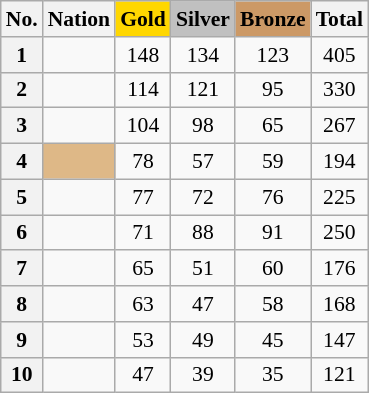<table class="wikitable sortable" style="font-size:90%; text-align:center;">
<tr>
<th>No.</th>
<th>Nation</th>
<th style="background-color:gold;">Gold</th>
<th style="background-color:silver;">Silver</th>
<th style="background-color:#c96;">Bronze</th>
<th>Total</th>
</tr>
<tr>
<th>1</th>
<td align=left></td>
<td>148</td>
<td>134</td>
<td>123</td>
<td>405</td>
</tr>
<tr>
<th>2</th>
<td align=left></td>
<td>114</td>
<td>121</td>
<td>95</td>
<td>330</td>
</tr>
<tr>
<th>3</th>
<td align=left></td>
<td>104</td>
<td>98</td>
<td>65</td>
<td>267</td>
</tr>
<tr>
<th>4</th>
<td style="background:BurlyWood; text-align:left;"></td>
<td>78</td>
<td>57</td>
<td>59</td>
<td>194</td>
</tr>
<tr>
<th>5</th>
<td align=left></td>
<td>77</td>
<td>72</td>
<td>76</td>
<td>225</td>
</tr>
<tr>
<th>6</th>
<td align=left></td>
<td>71</td>
<td>88</td>
<td>91</td>
<td>250</td>
</tr>
<tr>
<th>7</th>
<td align=left></td>
<td>65</td>
<td>51</td>
<td>60</td>
<td>176</td>
</tr>
<tr>
<th>8</th>
<td align=left></td>
<td>63</td>
<td>47</td>
<td>58</td>
<td>168</td>
</tr>
<tr>
<th>9</th>
<td align=left></td>
<td>53</td>
<td>49</td>
<td>45</td>
<td>147</td>
</tr>
<tr>
<th>10</th>
<td align=left></td>
<td>47</td>
<td>39</td>
<td>35</td>
<td>121</td>
</tr>
</table>
